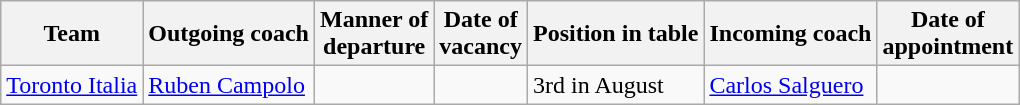<table class="wikitable sortable">
<tr>
<th>Team</th>
<th>Outgoing coach</th>
<th>Manner of <br> departure</th>
<th>Date of <br> vacancy</th>
<th>Position in table</th>
<th>Incoming coach</th>
<th>Date of <br> appointment</th>
</tr>
<tr>
<td><a href='#'>Toronto Italia</a></td>
<td> <a href='#'>Ruben Campolo</a></td>
<td></td>
<td></td>
<td>3rd in August</td>
<td> <a href='#'>Carlos Salguero</a></td>
<td></td>
</tr>
</table>
